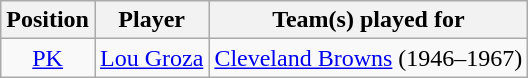<table class="wikitable" style="text-align:center">
<tr>
<th>Position</th>
<th>Player</th>
<th>Team(s) played for</th>
</tr>
<tr>
<td><a href='#'>PK</a></td>
<td><a href='#'>Lou Groza</a></td>
<td><a href='#'>Cleveland Browns</a> (1946–1967)</td>
</tr>
</table>
